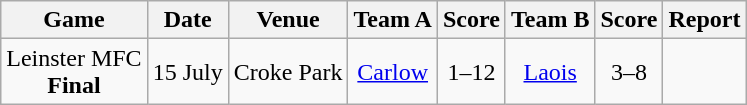<table class="wikitable">
<tr>
<th>Game</th>
<th>Date</th>
<th>Venue</th>
<th>Team A</th>
<th>Score</th>
<th>Team B</th>
<th>Score</th>
<th>Report</th>
</tr>
<tr align="center">
<td>Leinster MFC<br><strong>Final</strong></td>
<td>15 July</td>
<td>Croke Park</td>
<td><a href='#'>Carlow</a></td>
<td>1–12</td>
<td><a href='#'>Laois</a></td>
<td>3–8</td>
<td></td>
</tr>
</table>
